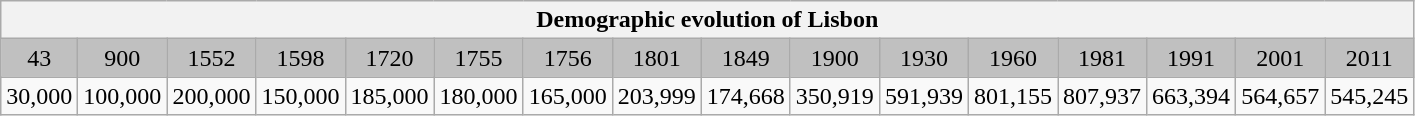<table class="wikitable center">
<tr>
<th colspan="20">Demographic evolution of Lisbon</th>
</tr>
<tr style="background:silver; text-align:center;">
<td>43</td>
<td>900</td>
<td>1552</td>
<td>1598</td>
<td>1720</td>
<td>1755</td>
<td>1756</td>
<td>1801</td>
<td>1849</td>
<td>1900</td>
<td>1930</td>
<td>1960</td>
<td>1981</td>
<td>1991</td>
<td>2001</td>
<td>2011</td>
</tr>
<tr style="text-align:center;">
<td>30,000</td>
<td>100,000</td>
<td>200,000</td>
<td>150,000</td>
<td>185,000</td>
<td>180,000</td>
<td>165,000</td>
<td>203,999</td>
<td>174,668</td>
<td>350,919</td>
<td>591,939</td>
<td>801,155</td>
<td>807,937</td>
<td>663,394</td>
<td>564,657</td>
<td>545,245</td>
</tr>
</table>
